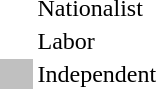<table style="margin-top:1em">
<tr>
<td> </td>
<td>Nationalist</td>
</tr>
<tr>
<td width=20 > </td>
<td>Labor</td>
</tr>
<tr>
<td bgcolor="C0C0C0"> </td>
<td>Independent</td>
</tr>
</table>
